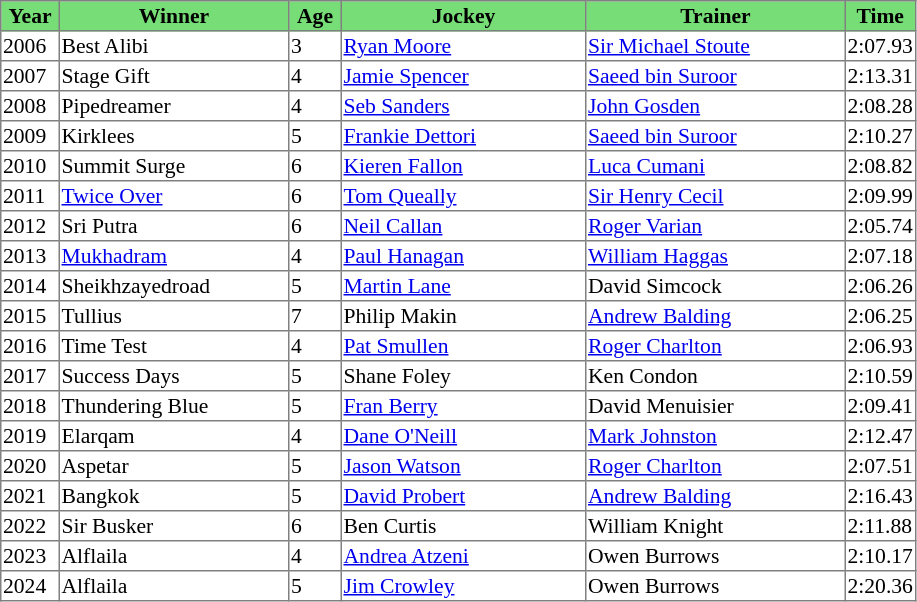<table class = "sortable" | border="1" style="border-collapse: collapse; font-size:90%">
<tr bgcolor="#77dd77" align="center">
<th width="36px"><strong>Year</strong><br></th>
<th width="150px"><strong>Winner</strong><br></th>
<th width="32px"><strong>Age</strong><br></th>
<th width="160px"><strong>Jockey</strong><br></th>
<th width="170px"><strong>Trainer</strong><br></th>
<th><strong>Time</strong><br></th>
</tr>
<tr>
<td>2006</td>
<td>Best Alibi</td>
<td>3</td>
<td><a href='#'>Ryan Moore</a></td>
<td><a href='#'>Sir Michael Stoute</a></td>
<td>2:07.93</td>
</tr>
<tr>
<td>2007</td>
<td>Stage Gift</td>
<td>4</td>
<td><a href='#'>Jamie Spencer</a></td>
<td><a href='#'>Saeed bin Suroor</a></td>
<td>2:13.31</td>
</tr>
<tr>
<td>2008</td>
<td>Pipedreamer</td>
<td>4</td>
<td><a href='#'>Seb Sanders</a></td>
<td><a href='#'>John Gosden</a></td>
<td>2:08.28</td>
</tr>
<tr>
<td>2009</td>
<td>Kirklees</td>
<td>5</td>
<td><a href='#'>Frankie Dettori</a></td>
<td><a href='#'>Saeed bin Suroor</a></td>
<td>2:10.27</td>
</tr>
<tr>
<td>2010</td>
<td>Summit Surge</td>
<td>6</td>
<td><a href='#'>Kieren Fallon</a></td>
<td><a href='#'>Luca Cumani</a></td>
<td>2:08.82</td>
</tr>
<tr>
<td>2011</td>
<td><a href='#'>Twice Over</a></td>
<td>6</td>
<td><a href='#'>Tom Queally</a></td>
<td><a href='#'>Sir Henry Cecil</a></td>
<td>2:09.99</td>
</tr>
<tr>
<td>2012</td>
<td>Sri Putra</td>
<td>6</td>
<td><a href='#'>Neil Callan</a></td>
<td><a href='#'>Roger Varian</a></td>
<td>2:05.74</td>
</tr>
<tr>
<td>2013</td>
<td><a href='#'>Mukhadram</a></td>
<td>4</td>
<td><a href='#'>Paul Hanagan</a></td>
<td><a href='#'>William Haggas</a></td>
<td>2:07.18</td>
</tr>
<tr>
<td>2014</td>
<td>Sheikhzayedroad</td>
<td>5</td>
<td><a href='#'>Martin Lane</a></td>
<td>David Simcock</td>
<td>2:06.26</td>
</tr>
<tr>
<td>2015</td>
<td>Tullius</td>
<td>7</td>
<td>Philip Makin</td>
<td><a href='#'>Andrew Balding</a></td>
<td>2:06.25</td>
</tr>
<tr>
<td>2016</td>
<td>Time Test</td>
<td>4</td>
<td><a href='#'>Pat Smullen</a></td>
<td><a href='#'>Roger Charlton</a></td>
<td>2:06.93</td>
</tr>
<tr>
<td>2017</td>
<td>Success Days</td>
<td>5</td>
<td>Shane Foley</td>
<td>Ken Condon</td>
<td>2:10.59</td>
</tr>
<tr>
<td>2018</td>
<td>Thundering Blue</td>
<td>5</td>
<td><a href='#'>Fran Berry</a></td>
<td>David Menuisier</td>
<td>2:09.41</td>
</tr>
<tr>
<td>2019</td>
<td>Elarqam</td>
<td>4</td>
<td><a href='#'>Dane O'Neill</a></td>
<td><a href='#'>Mark Johnston</a></td>
<td>2:12.47</td>
</tr>
<tr>
<td>2020</td>
<td>Aspetar</td>
<td>5</td>
<td><a href='#'>Jason Watson</a></td>
<td><a href='#'>Roger Charlton</a></td>
<td>2:07.51</td>
</tr>
<tr>
<td>2021</td>
<td>Bangkok</td>
<td>5</td>
<td><a href='#'>David Probert</a></td>
<td><a href='#'>Andrew Balding</a></td>
<td>2:16.43</td>
</tr>
<tr>
<td>2022</td>
<td>Sir Busker</td>
<td>6</td>
<td>Ben Curtis</td>
<td>William Knight</td>
<td>2:11.88</td>
</tr>
<tr>
<td>2023</td>
<td>Alflaila</td>
<td>4</td>
<td><a href='#'>Andrea Atzeni</a></td>
<td>Owen Burrows</td>
<td>2:10.17</td>
</tr>
<tr>
<td>2024</td>
<td>Alflaila</td>
<td>5</td>
<td><a href='#'>Jim Crowley</a></td>
<td>Owen Burrows</td>
<td>2:20.36</td>
</tr>
</table>
